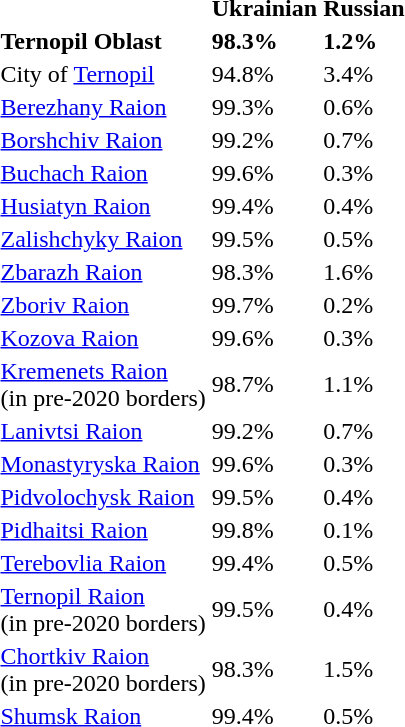<table class="standard sortable">
<tr>
<th></th>
<th>Ukrainian</th>
<th>Russian</th>
</tr>
<tr>
<td><strong>Ternopil Oblast</strong></td>
<td><strong>98.3%</strong></td>
<td><strong>1.2%</strong></td>
</tr>
<tr>
<td>City of <a href='#'>Ternopil</a></td>
<td>94.8%</td>
<td>3.4%</td>
</tr>
<tr>
<td><a href='#'>Berezhany Raion</a></td>
<td>99.3%</td>
<td>0.6%</td>
</tr>
<tr>
<td><a href='#'>Borshchiv Raion</a></td>
<td>99.2%</td>
<td>0.7%</td>
</tr>
<tr>
<td><a href='#'>Buchach Raion</a></td>
<td>99.6%</td>
<td>0.3%</td>
</tr>
<tr>
<td><a href='#'>Husiatyn Raion</a></td>
<td>99.4%</td>
<td>0.4%</td>
</tr>
<tr>
<td><a href='#'>Zalishchyky Raion</a></td>
<td>99.5%</td>
<td>0.5%</td>
</tr>
<tr>
<td><a href='#'>Zbarazh Raion</a></td>
<td>98.3%</td>
<td>1.6%</td>
</tr>
<tr>
<td><a href='#'>Zboriv Raion</a></td>
<td>99.7%</td>
<td>0.2%</td>
</tr>
<tr>
<td><a href='#'>Kozova Raion</a></td>
<td>99.6%</td>
<td>0.3%</td>
</tr>
<tr>
<td><a href='#'>Kremenets Raion</a><br>(in pre-2020 borders)</td>
<td>98.7%</td>
<td>1.1%</td>
</tr>
<tr>
<td><a href='#'>Lanivtsi Raion</a></td>
<td>99.2%</td>
<td>0.7%</td>
</tr>
<tr>
<td><a href='#'>Monastyryska Raion</a></td>
<td>99.6%</td>
<td>0.3%</td>
</tr>
<tr>
<td><a href='#'>Pidvolochysk Raion</a></td>
<td>99.5%</td>
<td>0.4%</td>
</tr>
<tr>
<td><a href='#'>Pidhaitsi Raion</a></td>
<td>99.8%</td>
<td>0.1%</td>
</tr>
<tr>
<td><a href='#'>Terebovlia Raion</a></td>
<td>99.4%</td>
<td>0.5%</td>
</tr>
<tr>
<td><a href='#'>Ternopil Raion</a><br>(in pre-2020 borders)</td>
<td>99.5%</td>
<td>0.4%</td>
</tr>
<tr>
<td><a href='#'>Chortkiv Raion</a><br>(in pre-2020 borders)</td>
<td>98.3%</td>
<td>1.5%</td>
</tr>
<tr>
<td><a href='#'>Shumsk Raion</a></td>
<td>99.4%</td>
<td>0.5%</td>
</tr>
</table>
